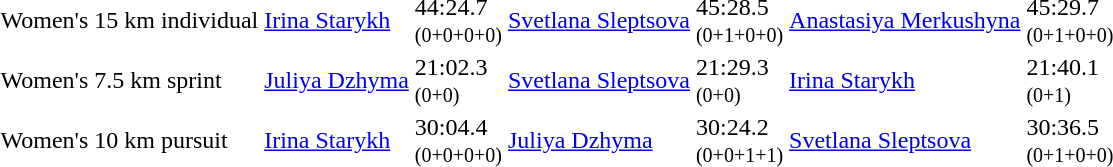<table>
<tr>
<td>Women's 15 km individual <br><em></em></td>
<td><a href='#'>Irina Starykh</a><br><small></small></td>
<td>44:24.7<br><small>(0+0+0+0)</small></td>
<td><a href='#'>Svetlana Sleptsova</a><br><small></small></td>
<td>45:28.5<br><small>(0+1+0+0)</small></td>
<td><a href='#'>Anastasiya Merkushyna</a><br><small></small></td>
<td>45:29.7<br><small>(0+1+0+0)</small></td>
</tr>
<tr>
<td>Women's 7.5 km sprint <br> <em></em></td>
<td><a href='#'>Juliya Dzhyma</a><br><small></small></td>
<td>21:02.3<br><small>(0+0)</small></td>
<td><a href='#'>Svetlana Sleptsova</a><br><small></small></td>
<td>21:29.3<br><small>(0+0)</small></td>
<td><a href='#'>Irina Starykh</a><br><small></small></td>
<td>21:40.1<br><small>(0+1)</small></td>
</tr>
<tr>
<td>Women's 10 km pursuit <br> <em></em></td>
<td><a href='#'>Irina Starykh</a><br><small></small></td>
<td>30:04.4<br><small>(0+0+0+0)</small></td>
<td><a href='#'>Juliya Dzhyma</a><br><small></small></td>
<td>30:24.2<br><small>(0+0+1+1)</small></td>
<td><a href='#'>Svetlana Sleptsova</a><br><small></small></td>
<td>30:36.5<br><small>(0+1+0+0)</small></td>
</tr>
</table>
